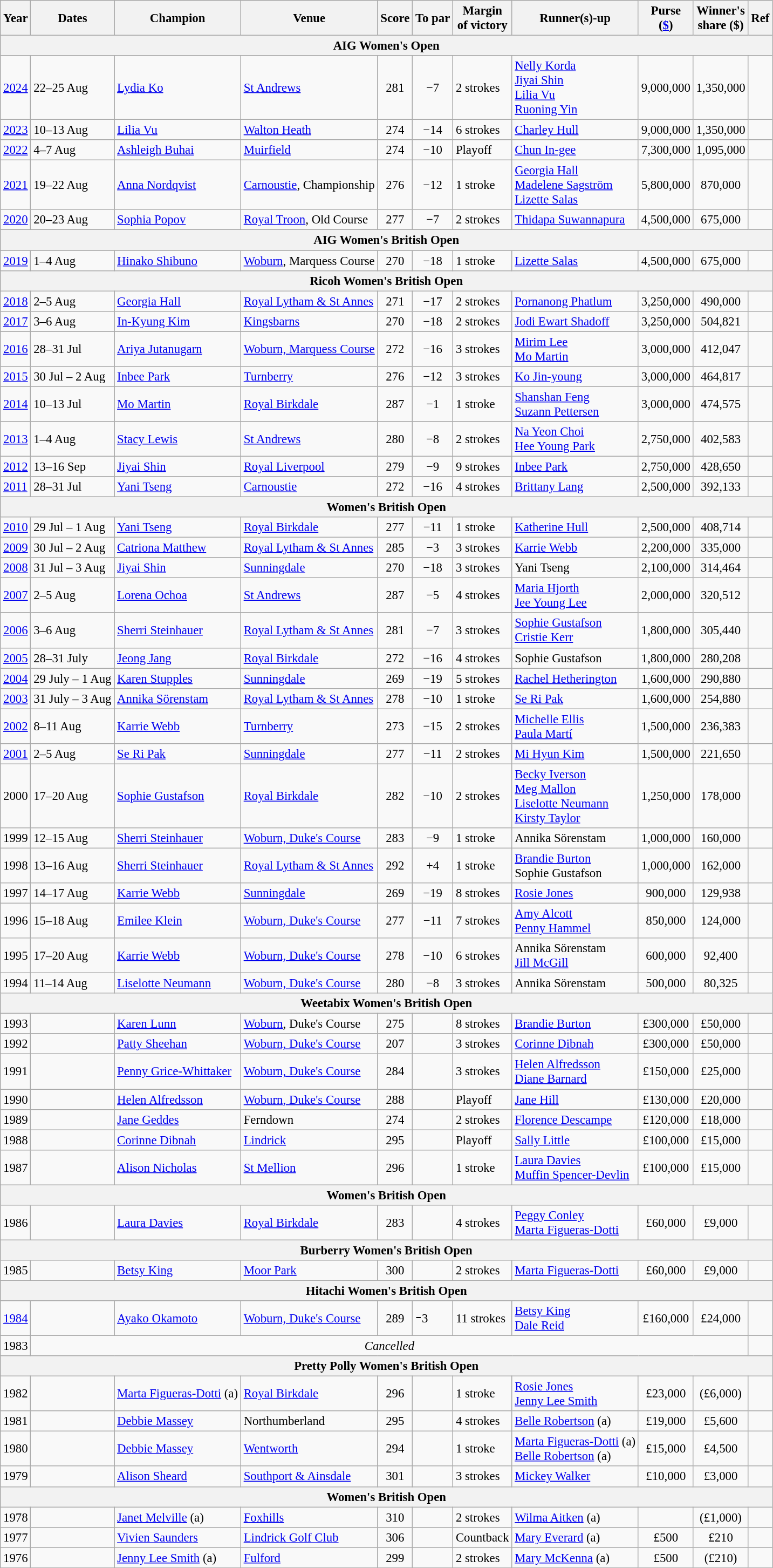<table class="wikitable sortable" style="font-size: 95%;">
<tr>
<th>Year</th>
<th>Dates</th>
<th>Champion</th>
<th>Venue</th>
<th>Score</th>
<th>To par</th>
<th>Margin<br>of victory</th>
<th>Runner(s)-up</th>
<th>Purse<br>(<a href='#'>$</a>)</th>
<th>Winner's<br>share ($)</th>
<th>Ref</th>
</tr>
<tr>
<th colspan=12>AIG Women's Open</th>
</tr>
<tr>
<td><a href='#'>2024</a></td>
<td>22–25 Aug</td>
<td> <a href='#'>Lydia Ko</a></td>
<td><a href='#'>St Andrews</a></td>
<td align=center>281</td>
<td align=center>−7</td>
<td>2 strokes</td>
<td> <a href='#'>Nelly Korda</a><br> <a href='#'>Jiyai Shin</a><br> <a href='#'>Lilia Vu</a> <br> <a href='#'>Ruoning Yin</a></td>
<td align=center>9,000,000</td>
<td align=center>1,350,000</td>
<td></td>
</tr>
<tr>
<td><a href='#'>2023</a></td>
<td>10–13 Aug</td>
<td> <a href='#'>Lilia Vu</a></td>
<td><a href='#'>Walton Heath</a></td>
<td align=center>274</td>
<td align=center>−14</td>
<td>6 strokes</td>
<td> <a href='#'>Charley Hull</a></td>
<td align=center>9,000,000</td>
<td align=center>1,350,000</td>
<td></td>
</tr>
<tr>
<td><a href='#'>2022</a></td>
<td>4–7 Aug</td>
<td> <a href='#'>Ashleigh Buhai</a></td>
<td><a href='#'>Muirfield</a></td>
<td align=center>274</td>
<td align=center>−10</td>
<td>Playoff</td>
<td> <a href='#'>Chun In-gee</a></td>
<td align=center>7,300,000</td>
<td align=center>1,095,000</td>
<td></td>
</tr>
<tr>
<td><a href='#'>2021</a></td>
<td>19–22 Aug</td>
<td> <a href='#'>Anna Nordqvist</a></td>
<td><a href='#'>Carnoustie</a>, Championship</td>
<td align=center>276</td>
<td align=center>−12</td>
<td>1 stroke</td>
<td> <a href='#'>Georgia Hall</a><br> <a href='#'>Madelene Sagström</a><br> <a href='#'>Lizette Salas</a></td>
<td align=center>5,800,000</td>
<td align=center>870,000</td>
<td></td>
</tr>
<tr>
<td><a href='#'>2020</a></td>
<td>20–23 Aug</td>
<td> <a href='#'>Sophia Popov</a></td>
<td><a href='#'>Royal Troon</a>, Old Course</td>
<td align=center>277</td>
<td align=center>−7</td>
<td>2 strokes</td>
<td> <a href='#'>Thidapa Suwannapura</a></td>
<td align=center>4,500,000</td>
<td align=center>675,000</td>
<td></td>
</tr>
<tr>
<th colspan=12>AIG Women's British Open</th>
</tr>
<tr>
<td><a href='#'>2019</a></td>
<td>1–4 Aug</td>
<td> <a href='#'>Hinako Shibuno</a></td>
<td><a href='#'>Woburn</a>, Marquess Course</td>
<td align=center>270</td>
<td align=center>−18</td>
<td>1 stroke</td>
<td> <a href='#'>Lizette Salas</a></td>
<td align=center>4,500,000</td>
<td align=center>675,000</td>
<td></td>
</tr>
<tr>
<th colspan=12>Ricoh Women's British Open</th>
</tr>
<tr>
<td><a href='#'>2018</a></td>
<td>2–5 Aug</td>
<td> <a href='#'>Georgia Hall</a></td>
<td><a href='#'>Royal Lytham & St Annes</a></td>
<td align=center>271</td>
<td align=center>−17</td>
<td>2 strokes</td>
<td> <a href='#'>Pornanong Phatlum</a></td>
<td align=center>3,250,000</td>
<td align=center>490,000</td>
<td></td>
</tr>
<tr>
<td><a href='#'>2017</a></td>
<td>3–6 Aug</td>
<td> <a href='#'>In-Kyung Kim</a></td>
<td><a href='#'>Kingsbarns</a></td>
<td align=center>270</td>
<td align=center>−18</td>
<td>2 strokes</td>
<td> <a href='#'>Jodi Ewart Shadoff</a></td>
<td align=center>3,250,000</td>
<td align=center>504,821</td>
<td></td>
</tr>
<tr>
<td><a href='#'>2016</a></td>
<td>28–31 Jul</td>
<td> <a href='#'>Ariya Jutanugarn</a></td>
<td><a href='#'>Woburn, Marquess Course</a></td>
<td align=center>272</td>
<td align=center>−16</td>
<td>3 strokes</td>
<td> <a href='#'>Mirim Lee</a><br> <a href='#'>Mo Martin</a></td>
<td align=center>3,000,000</td>
<td align=center>412,047</td>
<td></td>
</tr>
<tr>
<td><a href='#'>2015</a></td>
<td>30 Jul – 2 Aug</td>
<td> <a href='#'>Inbee Park</a></td>
<td><a href='#'>Turnberry</a></td>
<td align=center>276</td>
<td align=center>−12</td>
<td>3 strokes</td>
<td> <a href='#'>Ko Jin-young</a></td>
<td align=center>3,000,000</td>
<td align=center>464,817</td>
<td></td>
</tr>
<tr>
<td><a href='#'>2014</a></td>
<td>10–13 Jul</td>
<td> <a href='#'>Mo Martin</a></td>
<td><a href='#'>Royal Birkdale</a></td>
<td align=center>287</td>
<td align=center>−1</td>
<td>1 stroke</td>
<td> <a href='#'>Shanshan Feng</a><br> <a href='#'>Suzann Pettersen</a></td>
<td align=center>3,000,000</td>
<td align=center>474,575</td>
<td></td>
</tr>
<tr>
<td><a href='#'>2013</a></td>
<td>1–4 Aug</td>
<td> <a href='#'>Stacy Lewis</a></td>
<td><a href='#'>St Andrews</a></td>
<td align=center>280</td>
<td align=center>−8</td>
<td>2 strokes</td>
<td> <a href='#'>Na Yeon Choi</a><br> <a href='#'>Hee Young Park</a></td>
<td align=center>2,750,000</td>
<td align=center>402,583</td>
<td></td>
</tr>
<tr>
<td><a href='#'>2012</a></td>
<td>13–16 Sep</td>
<td> <a href='#'>Jiyai Shin</a></td>
<td><a href='#'>Royal Liverpool</a></td>
<td align=center>279</td>
<td align=center>−9</td>
<td>9 strokes</td>
<td> <a href='#'>Inbee Park</a></td>
<td align=center>2,750,000</td>
<td align=center>428,650</td>
<td></td>
</tr>
<tr>
<td><a href='#'>2011</a></td>
<td>28–31 Jul</td>
<td> <a href='#'>Yani Tseng</a></td>
<td><a href='#'>Carnoustie</a></td>
<td align=center>272</td>
<td align=center>−16</td>
<td>4 strokes</td>
<td> <a href='#'>Brittany Lang</a></td>
<td align=center>2,500,000</td>
<td align=center>392,133</td>
<td></td>
</tr>
<tr>
<th colspan=12>Women's British Open</th>
</tr>
<tr>
<td><a href='#'>2010</a></td>
<td>29 Jul – 1 Aug</td>
<td> <a href='#'>Yani Tseng</a></td>
<td><a href='#'>Royal Birkdale</a></td>
<td align=center>277</td>
<td align=center>−11</td>
<td>1 stroke</td>
<td> <a href='#'>Katherine Hull</a></td>
<td align=center>2,500,000</td>
<td align=center>408,714</td>
<td></td>
</tr>
<tr>
<td><a href='#'>2009</a></td>
<td>30 Jul – 2 Aug</td>
<td> <a href='#'>Catriona Matthew</a></td>
<td><a href='#'>Royal Lytham & St Annes</a></td>
<td align=center>285</td>
<td align=center>−3</td>
<td>3 strokes</td>
<td> <a href='#'>Karrie Webb</a></td>
<td align=center>2,200,000</td>
<td align=center>335,000</td>
<td></td>
</tr>
<tr>
<td><a href='#'>2008</a></td>
<td>31 Jul – 3 Aug</td>
<td> <a href='#'>Jiyai Shin</a></td>
<td><a href='#'>Sunningdale</a></td>
<td align=center>270</td>
<td align=center>−18</td>
<td>3 strokes</td>
<td> Yani Tseng</td>
<td align=center>2,100,000</td>
<td align=center>314,464</td>
<td></td>
</tr>
<tr>
<td><a href='#'>2007</a></td>
<td>2–5 Aug</td>
<td> <a href='#'>Lorena Ochoa</a></td>
<td><a href='#'> St Andrews</a></td>
<td align=center>287</td>
<td align=center>−5</td>
<td>4 strokes</td>
<td> <a href='#'>Maria Hjorth</a><br> <a href='#'>Jee Young Lee</a></td>
<td align=center>2,000,000</td>
<td align=center>320,512</td>
<td></td>
</tr>
<tr>
<td><a href='#'>2006</a></td>
<td>3–6 Aug</td>
<td> <a href='#'>Sherri Steinhauer</a></td>
<td><a href='#'>Royal Lytham & St Annes</a></td>
<td align=center>281</td>
<td align=center>−7</td>
<td>3 strokes</td>
<td> <a href='#'>Sophie Gustafson</a><br> <a href='#'>Cristie Kerr</a></td>
<td align=center>1,800,000</td>
<td align=center>305,440</td>
<td></td>
</tr>
<tr>
<td><a href='#'>2005</a></td>
<td>28–31 July</td>
<td> <a href='#'>Jeong Jang</a></td>
<td><a href='#'>Royal Birkdale</a></td>
<td align=center>272</td>
<td align=center>−16</td>
<td>4 strokes</td>
<td> Sophie Gustafson</td>
<td align=center>1,800,000</td>
<td align=center>280,208</td>
<td></td>
</tr>
<tr>
<td><a href='#'>2004</a></td>
<td>29 July – 1 Aug</td>
<td> <a href='#'>Karen Stupples</a></td>
<td><a href='#'>Sunningdale</a></td>
<td align=center>269</td>
<td align=center>−19</td>
<td>5 strokes</td>
<td> <a href='#'>Rachel Hetherington</a></td>
<td align=center>1,600,000</td>
<td align=center>290,880</td>
<td></td>
</tr>
<tr>
<td><a href='#'>2003</a></td>
<td>31 July – 3 Aug</td>
<td> <a href='#'>Annika Sörenstam</a></td>
<td><a href='#'>Royal Lytham & St Annes</a></td>
<td align=center>278</td>
<td align=center>−10</td>
<td>1 stroke</td>
<td> <a href='#'>Se Ri Pak</a></td>
<td align=center>1,600,000</td>
<td align=center>254,880</td>
<td></td>
</tr>
<tr>
<td><a href='#'>2002</a></td>
<td>8–11 Aug</td>
<td> <a href='#'>Karrie Webb</a></td>
<td><a href='#'>Turnberry</a></td>
<td align=center>273</td>
<td align=center>−15</td>
<td>2 strokes</td>
<td> <a href='#'>Michelle Ellis</a><br> <a href='#'>Paula Martí</a></td>
<td align=center>1,500,000</td>
<td align=center>236,383</td>
<td></td>
</tr>
<tr>
<td><a href='#'>2001</a></td>
<td>2–5 Aug</td>
<td> <a href='#'>Se Ri Pak</a></td>
<td><a href='#'>Sunningdale</a></td>
<td align=center>277</td>
<td align=center>−11</td>
<td>2 strokes</td>
<td> <a href='#'>Mi Hyun Kim</a></td>
<td align=center>1,500,000</td>
<td align=center>221,650</td>
<td></td>
</tr>
<tr>
<td>2000</td>
<td>17–20 Aug</td>
<td> <a href='#'>Sophie Gustafson</a></td>
<td><a href='#'>Royal Birkdale</a></td>
<td align=center>282</td>
<td align=center>−10</td>
<td>2 strokes</td>
<td> <a href='#'>Becky Iverson</a><br> <a href='#'>Meg Mallon</a><br> <a href='#'>Liselotte Neumann</a><br>  <a href='#'>Kirsty Taylor</a></td>
<td align=center>1,250,000</td>
<td align=center>178,000</td>
<td></td>
</tr>
<tr>
<td>1999</td>
<td>12–15 Aug</td>
<td> <a href='#'>Sherri Steinhauer</a></td>
<td><a href='#'>Woburn, Duke's Course</a></td>
<td align=center>283</td>
<td align=center>−9</td>
<td>1 stroke</td>
<td> Annika Sörenstam</td>
<td align=center>1,000,000</td>
<td align=center>160,000</td>
<td></td>
</tr>
<tr>
<td>1998</td>
<td>13–16 Aug</td>
<td> <a href='#'>Sherri Steinhauer</a></td>
<td><a href='#'>Royal Lytham & St Annes</a></td>
<td align=center>292</td>
<td align=center>+4</td>
<td>1 stroke</td>
<td> <a href='#'>Brandie Burton</a><br> Sophie Gustafson</td>
<td align=center>1,000,000</td>
<td align=center>162,000</td>
<td></td>
</tr>
<tr>
<td>1997</td>
<td>14–17 Aug</td>
<td> <a href='#'>Karrie Webb</a></td>
<td><a href='#'>Sunningdale</a></td>
<td align=center>269</td>
<td align=center>−19</td>
<td>8 strokes</td>
<td> <a href='#'>Rosie Jones</a></td>
<td align=center>900,000</td>
<td align=center>129,938</td>
<td></td>
</tr>
<tr>
<td>1996</td>
<td>15–18 Aug</td>
<td> <a href='#'>Emilee Klein</a></td>
<td><a href='#'>Woburn, Duke's Course</a></td>
<td align=center>277</td>
<td align=center>−11</td>
<td>7 strokes</td>
<td> <a href='#'>Amy Alcott</a><br> <a href='#'>Penny Hammel</a></td>
<td align=center>850,000</td>
<td align=center>124,000</td>
<td></td>
</tr>
<tr>
<td>1995</td>
<td>17–20 Aug</td>
<td> <a href='#'>Karrie Webb</a></td>
<td><a href='#'>Woburn, Duke's Course</a></td>
<td align=center>278</td>
<td align=center>−10</td>
<td>6 strokes</td>
<td> Annika Sörenstam<br> <a href='#'>Jill McGill</a></td>
<td align=center>600,000</td>
<td align=center>92,400</td>
<td></td>
</tr>
<tr>
<td>1994</td>
<td>11–14 Aug</td>
<td> <a href='#'>Liselotte Neumann</a></td>
<td><a href='#'>Woburn, Duke's Course</a></td>
<td align=center>280</td>
<td align=center>−8</td>
<td>3 strokes</td>
<td> Annika Sörenstam</td>
<td align=center>500,000</td>
<td align=center>80,325</td>
<td></td>
</tr>
<tr>
<th colspan=12>Weetabix Women's British Open</th>
</tr>
<tr>
<td>1993</td>
<td></td>
<td> <a href='#'>Karen Lunn</a></td>
<td><a href='#'>Woburn</a>, Duke's Course</td>
<td align=center>275</td>
<td></td>
<td>8 strokes</td>
<td> <a href='#'>Brandie Burton</a></td>
<td align=center>£300,000</td>
<td align=center>£50,000</td>
<td></td>
</tr>
<tr>
<td>1992</td>
<td></td>
<td> <a href='#'>Patty Sheehan</a></td>
<td><a href='#'>Woburn, Duke's Course</a></td>
<td align=center>207</td>
<td></td>
<td>3 strokes</td>
<td> <a href='#'>Corinne Dibnah</a></td>
<td align=center>£300,000</td>
<td align=center>£50,000</td>
<td></td>
</tr>
<tr>
<td>1991</td>
<td></td>
<td> <a href='#'>Penny Grice-Whittaker</a></td>
<td><a href='#'>Woburn, Duke's Course</a></td>
<td align=center>284</td>
<td></td>
<td>3 strokes</td>
<td> <a href='#'>Helen Alfredsson</a><br> <a href='#'>Diane Barnard</a></td>
<td align=center>£150,000</td>
<td align=center>£25,000</td>
<td></td>
</tr>
<tr>
<td>1990</td>
<td></td>
<td> <a href='#'>Helen Alfredsson</a></td>
<td><a href='#'>Woburn, Duke's Course</a></td>
<td align=center>288</td>
<td></td>
<td>Playoff</td>
<td> <a href='#'>Jane Hill</a></td>
<td align=center>£130,000</td>
<td align=center>£20,000</td>
<td></td>
</tr>
<tr>
<td>1989</td>
<td></td>
<td> <a href='#'>Jane Geddes</a></td>
<td>Ferndown</td>
<td align=center>274</td>
<td></td>
<td>2 strokes</td>
<td> <a href='#'>Florence Descampe</a></td>
<td align=center>£120,000</td>
<td align=center>£18,000</td>
<td></td>
</tr>
<tr>
<td>1988</td>
<td></td>
<td> <a href='#'>Corinne Dibnah</a></td>
<td><a href='#'>Lindrick</a></td>
<td align=center>295</td>
<td></td>
<td>Playoff</td>
<td> <a href='#'>Sally Little</a></td>
<td align=center>£100,000</td>
<td align=center>£15,000</td>
<td></td>
</tr>
<tr>
<td>1987</td>
<td></td>
<td> <a href='#'>Alison Nicholas</a></td>
<td><a href='#'>St Mellion</a></td>
<td align=center>296</td>
<td></td>
<td>1 stroke</td>
<td> <a href='#'>Laura Davies</a><br> <a href='#'>Muffin Spencer-Devlin</a></td>
<td align=center>£100,000</td>
<td align=center>£15,000</td>
<td></td>
</tr>
<tr>
<th colspan=12>Women's British Open</th>
</tr>
<tr>
<td>1986</td>
<td></td>
<td> <a href='#'>Laura Davies</a></td>
<td><a href='#'>Royal Birkdale</a></td>
<td align=center>283</td>
<td></td>
<td>4 strokes</td>
<td> <a href='#'>Peggy Conley</a><br> <a href='#'>Marta Figueras-Dotti</a></td>
<td align=center>£60,000</td>
<td align=center>£9,000</td>
<td></td>
</tr>
<tr>
<th colspan=12>Burberry Women's British Open</th>
</tr>
<tr>
<td>1985</td>
<td></td>
<td> <a href='#'>Betsy King</a></td>
<td><a href='#'>Moor Park</a></td>
<td align=center>300</td>
<td></td>
<td>2 strokes</td>
<td> <a href='#'>Marta Figueras-Dotti</a></td>
<td align=center>£60,000</td>
<td align=center>£9,000</td>
<td></td>
</tr>
<tr>
<th colspan=12>Hitachi Women's British Open</th>
</tr>
<tr>
<td><a href='#'>1984</a></td>
<td></td>
<td> <a href='#'>Ayako Okamoto</a></td>
<td><a href='#'>Woburn, Duke's Course</a></td>
<td align=center>289</td>
<td>ｰ3</td>
<td>11 strokes</td>
<td> <a href='#'>Betsy King</a><br> <a href='#'>Dale Reid</a></td>
<td align=center>£160,000</td>
<td align=center>£24,000</td>
<td></td>
</tr>
<tr>
<td>1983</td>
<td colspan=9 align=center><em>Cancelled</em></td>
<td></td>
</tr>
<tr>
<th colspan=12>Pretty Polly Women's British Open</th>
</tr>
<tr>
<td>1982</td>
<td></td>
<td> <a href='#'>Marta Figueras-Dotti</a> (a)</td>
<td><a href='#'>Royal Birkdale</a></td>
<td align=center>296</td>
<td></td>
<td>1 stroke</td>
<td> <a href='#'>Rosie Jones</a><br> <a href='#'>Jenny Lee Smith</a></td>
<td align=center>£23,000</td>
<td align=center>(£6,000)</td>
<td></td>
</tr>
<tr>
<td>1981</td>
<td></td>
<td> <a href='#'>Debbie Massey</a></td>
<td>Northumberland</td>
<td align=center>295</td>
<td></td>
<td>4 strokes</td>
<td> <a href='#'>Belle Robertson</a> (a)</td>
<td align=center>£19,000</td>
<td align=center>£5,600</td>
<td></td>
</tr>
<tr>
<td>1980</td>
<td></td>
<td> <a href='#'>Debbie Massey</a></td>
<td><a href='#'>Wentworth</a></td>
<td align=center>294</td>
<td></td>
<td>1 stroke</td>
<td> <a href='#'>Marta Figueras-Dotti</a> (a)<br> <a href='#'>Belle Robertson</a> (a)</td>
<td align=center>£15,000</td>
<td align=center>£4,500</td>
<td></td>
</tr>
<tr>
<td>1979</td>
<td></td>
<td> <a href='#'>Alison Sheard</a></td>
<td><a href='#'>Southport & Ainsdale</a></td>
<td align=center>301</td>
<td></td>
<td>3 strokes</td>
<td> <a href='#'>Mickey Walker</a></td>
<td align=center>£10,000</td>
<td align=center>£3,000</td>
<td></td>
</tr>
<tr>
<th colspan=12>Women's British Open</th>
</tr>
<tr>
<td>1978</td>
<td></td>
<td> <a href='#'>Janet Melville</a> (a)</td>
<td><a href='#'>Foxhills</a></td>
<td align=center>310</td>
<td></td>
<td>2 strokes</td>
<td> <a href='#'>Wilma Aitken</a> (a)</td>
<td align=center></td>
<td align=center>(£1,000)</td>
<td></td>
</tr>
<tr>
<td>1977</td>
<td></td>
<td> <a href='#'>Vivien Saunders</a></td>
<td><a href='#'>Lindrick Golf Club</a></td>
<td align=center>306</td>
<td></td>
<td>Countback</td>
<td> <a href='#'>Mary Everard</a> (a)</td>
<td align=center>£500</td>
<td align=center>£210</td>
<td></td>
</tr>
<tr>
<td>1976</td>
<td></td>
<td> <a href='#'>Jenny Lee Smith</a> (a)</td>
<td><a href='#'>Fulford</a></td>
<td align=center>299</td>
<td></td>
<td>2 strokes</td>
<td> <a href='#'>Mary McKenna</a> (a)</td>
<td align=center>£500</td>
<td align=center>(£210)</td>
<td></td>
</tr>
</table>
